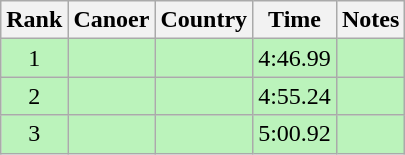<table class="wikitable sortable" style="text-align:center">
<tr>
<th>Rank</th>
<th>Canoer</th>
<th>Country</th>
<th>Time</th>
<th>Notes</th>
</tr>
<tr bgcolor=bbf3bb>
<td>1</td>
<td align=left></td>
<td align=left></td>
<td>4:46.99</td>
<td></td>
</tr>
<tr bgcolor=bbf3bb>
<td>2</td>
<td align=left></td>
<td align=left></td>
<td>4:55.24</td>
<td></td>
</tr>
<tr bgcolor=bbf3bb>
<td>3</td>
<td align=left></td>
<td align=left></td>
<td>5:00.92</td>
<td></td>
</tr>
</table>
